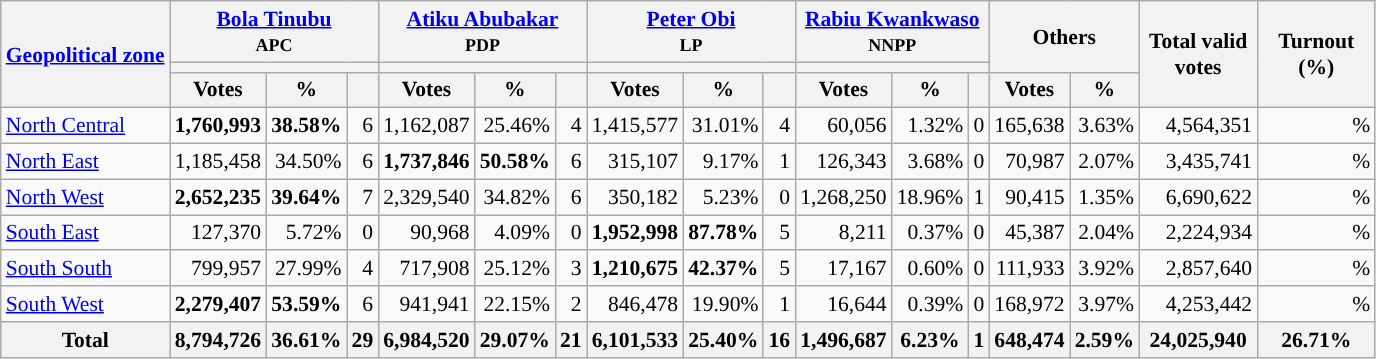<table class="wikitable sortable" style="text-align:right; font-size:90%">
<tr>
<th rowspan="3" style="max-width:7.5em;"><a href='#'>Geopolitical zone</a></th>
<th colspan="3"><a href='#'>Bola Tinubu</a><br><small>APC</small></th>
<th colspan="3"><a href='#'>Atiku Abubakar</a><br><small>PDP</small></th>
<th colspan="3"><a href='#'>Peter Obi</a><br><small>LP</small></th>
<th colspan="3"><a href='#'>Rabiu Kwankwaso</a><br><small>NNPP</small></th>
<th colspan="2" rowspan="2">Others</th>
<th rowspan="3" style="max-width:5em;">Total valid votes</th>
<th rowspan="3" style="max-width:5em;">Turnout (%)</th>
</tr>
<tr>
<th colspan=3 style="background-color:"></th>
<th colspan=3 style="background-color:"></th>
<th colspan=3 style="background-color:"></th>
<th colspan=3 style="background-color:"></th>
</tr>
<tr>
<th>Votes</th>
<th>%</th>
<th></th>
<th>Votes</th>
<th>%</th>
<th></th>
<th>Votes</th>
<th>%</th>
<th></th>
<th>Votes</th>
<th>%</th>
<th></th>
<th>Votes</th>
<th>%</th>
</tr>
<tr style="background-color:#">
<td style="text-align:left;"><a href='#'>North Central</a></td>
<td><strong>1,760,993</strong></td>
<td><strong>38.58%</strong></td>
<td>6</td>
<td>1,162,087</td>
<td>25.46%</td>
<td>4</td>
<td>1,415,577</td>
<td>31.01%</td>
<td>4</td>
<td>60,056</td>
<td>1.32%</td>
<td>0</td>
<td>165,638</td>
<td>3.63%</td>
<td>4,564,351</td>
<td>%</td>
</tr>
<tr style="background-color:#">
<td style="text-align:left;"><a href='#'>North East</a></td>
<td>1,185,458</td>
<td>34.50%</td>
<td>6</td>
<td><strong>1,737,846</strong></td>
<td><strong>50.58%</strong></td>
<td>6</td>
<td>315,107</td>
<td>9.17%</td>
<td>1</td>
<td>126,343</td>
<td>3.68%</td>
<td>0</td>
<td>70,987</td>
<td>2.07%</td>
<td>3,435,741</td>
<td>%</td>
</tr>
<tr style="background-color:#">
<td style="text-align:left;"><a href='#'>North West</a></td>
<td><strong>2,652,235</strong></td>
<td><strong>39.64%</strong></td>
<td>7</td>
<td>2,329,540</td>
<td>34.82%</td>
<td>6</td>
<td>350,182</td>
<td>5.23%</td>
<td>0</td>
<td>1,268,250</td>
<td>18.96%</td>
<td>1</td>
<td>90,415</td>
<td>1.35%</td>
<td>6,690,622</td>
<td>%</td>
</tr>
<tr style="background-color:#">
<td style="text-align:left;"><a href='#'>South East</a></td>
<td>127,370</td>
<td>5.72%</td>
<td>0</td>
<td>90,968</td>
<td>4.09%</td>
<td>0</td>
<td><strong>1,952,998</strong></td>
<td><strong>87.78%</strong></td>
<td>5</td>
<td>8,211</td>
<td>0.37%</td>
<td>0</td>
<td>45,387</td>
<td>2.04%</td>
<td>2,224,934</td>
<td>%</td>
</tr>
<tr style="background-color:#">
<td style="text-align:left;"><a href='#'>South South</a></td>
<td>799,957</td>
<td>27.99%</td>
<td>4</td>
<td>717,908</td>
<td>25.12%</td>
<td>3</td>
<td><strong>1,210,675</strong></td>
<td><strong>42.37%</strong></td>
<td>5</td>
<td>17,167</td>
<td>0.60%</td>
<td>0</td>
<td>111,933</td>
<td>3.92%</td>
<td>2,857,640</td>
<td>%</td>
</tr>
<tr style="background-color:#">
<td style="text-align:left;"><a href='#'>South West</a></td>
<td><strong>2,279,407</strong></td>
<td><strong>53.59%</strong></td>
<td>6</td>
<td>941,941</td>
<td>22.15%</td>
<td>2</td>
<td>846,478</td>
<td>19.90%</td>
<td>1</td>
<td>16,644</td>
<td>0.39%</td>
<td>0</td>
<td>168,972</td>
<td>3.97%</td>
<td>4,253,442</td>
<td>%</td>
</tr>
<tr>
<th>Total</th>
<th>8,794,726</th>
<th>36.61%</th>
<th>29</th>
<th>6,984,520</th>
<th>29.07%</th>
<th>21</th>
<th>6,101,533</th>
<th>25.40%</th>
<th>16</th>
<th>1,496,687</th>
<th>6.23%</th>
<th>1</th>
<th>648,474</th>
<th>2.59%</th>
<th>24,025,940</th>
<th>26.71%</th>
</tr>
</table>
